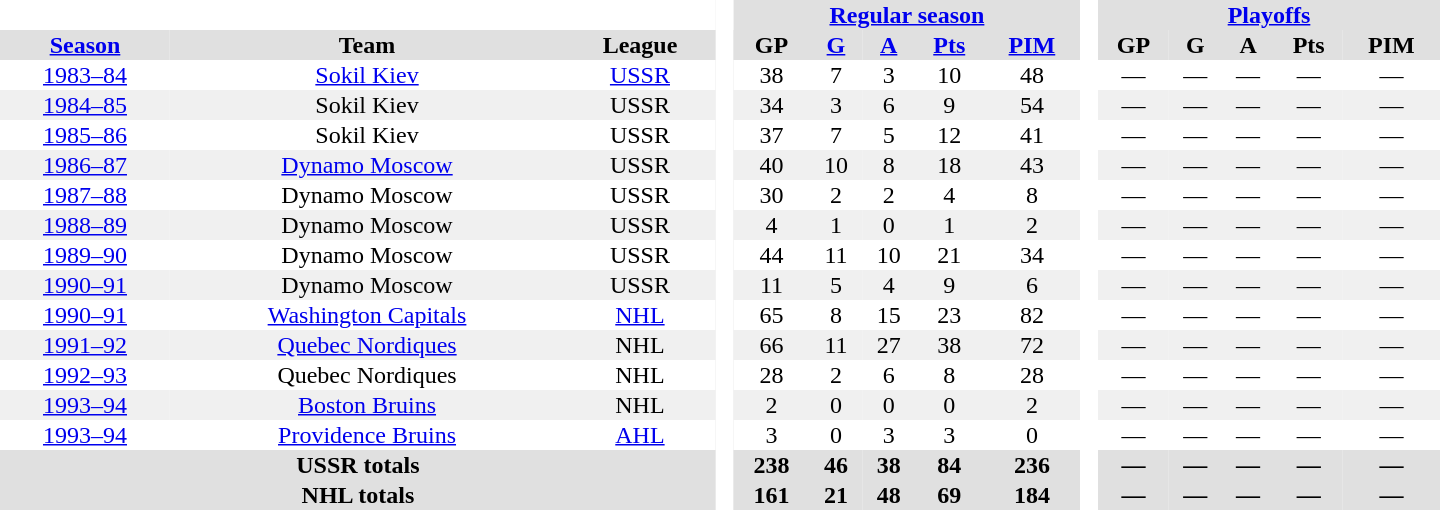<table border="0" cellpadding="1" cellspacing="0" style="text-align:center; width:60em;">
<tr style="background:#e0e0e0;">
<th colspan="3"  bgcolor="#ffffff"> </th>
<th rowspan="99" bgcolor="#ffffff"> </th>
<th colspan="5"><a href='#'>Regular season</a></th>
<th rowspan="99" bgcolor="#ffffff"> </th>
<th colspan="5"><a href='#'>Playoffs</a></th>
</tr>
<tr style="background:#e0e0e0;">
<th><a href='#'>Season</a></th>
<th>Team</th>
<th>League</th>
<th>GP</th>
<th><a href='#'>G</a></th>
<th><a href='#'>A</a></th>
<th><a href='#'>Pts</a></th>
<th><a href='#'>PIM</a></th>
<th>GP</th>
<th>G</th>
<th>A</th>
<th>Pts</th>
<th>PIM</th>
</tr>
<tr>
<td><a href='#'>1983–84</a></td>
<td><a href='#'>Sokil Kiev</a></td>
<td><a href='#'>USSR</a></td>
<td>38</td>
<td>7</td>
<td>3</td>
<td>10</td>
<td>48</td>
<td>—</td>
<td>—</td>
<td>—</td>
<td>—</td>
<td>—</td>
</tr>
<tr bgcolor="#f0f0f0">
<td><a href='#'>1984–85</a></td>
<td>Sokil Kiev</td>
<td>USSR</td>
<td>34</td>
<td>3</td>
<td>6</td>
<td>9</td>
<td>54</td>
<td>—</td>
<td>—</td>
<td>—</td>
<td>—</td>
<td>—</td>
</tr>
<tr>
<td><a href='#'>1985–86</a></td>
<td>Sokil Kiev</td>
<td>USSR</td>
<td>37</td>
<td>7</td>
<td>5</td>
<td>12</td>
<td>41</td>
<td>—</td>
<td>—</td>
<td>—</td>
<td>—</td>
<td>—</td>
</tr>
<tr bgcolor="#f0f0f0">
<td><a href='#'>1986–87</a></td>
<td><a href='#'>Dynamo Moscow</a></td>
<td>USSR</td>
<td>40</td>
<td>10</td>
<td>8</td>
<td>18</td>
<td>43</td>
<td>—</td>
<td>—</td>
<td>—</td>
<td>—</td>
<td>—</td>
</tr>
<tr>
<td><a href='#'>1987–88</a></td>
<td>Dynamo Moscow</td>
<td>USSR</td>
<td>30</td>
<td>2</td>
<td>2</td>
<td>4</td>
<td>8</td>
<td>—</td>
<td>—</td>
<td>—</td>
<td>—</td>
<td>—</td>
</tr>
<tr bgcolor="#f0f0f0">
<td><a href='#'>1988–89</a></td>
<td>Dynamo Moscow</td>
<td>USSR</td>
<td>4</td>
<td>1</td>
<td>0</td>
<td>1</td>
<td>2</td>
<td>—</td>
<td>—</td>
<td>—</td>
<td>—</td>
<td>—</td>
</tr>
<tr>
<td><a href='#'>1989–90</a></td>
<td>Dynamo Moscow</td>
<td>USSR</td>
<td>44</td>
<td>11</td>
<td>10</td>
<td>21</td>
<td>34</td>
<td>—</td>
<td>—</td>
<td>—</td>
<td>—</td>
<td>—</td>
</tr>
<tr bgcolor="#f0f0f0">
<td><a href='#'>1990–91</a></td>
<td>Dynamo Moscow</td>
<td>USSR</td>
<td>11</td>
<td>5</td>
<td>4</td>
<td>9</td>
<td>6</td>
<td>—</td>
<td>—</td>
<td>—</td>
<td>—</td>
<td>—</td>
</tr>
<tr>
<td><a href='#'>1990–91</a></td>
<td><a href='#'>Washington Capitals</a></td>
<td><a href='#'>NHL</a></td>
<td>65</td>
<td>8</td>
<td>15</td>
<td>23</td>
<td>82</td>
<td>—</td>
<td>—</td>
<td>—</td>
<td>—</td>
<td>—</td>
</tr>
<tr bgcolor="#f0f0f0">
<td><a href='#'>1991–92</a></td>
<td><a href='#'>Quebec Nordiques</a></td>
<td>NHL</td>
<td>66</td>
<td>11</td>
<td>27</td>
<td>38</td>
<td>72</td>
<td>—</td>
<td>—</td>
<td>—</td>
<td>—</td>
<td>—</td>
</tr>
<tr>
<td><a href='#'>1992–93</a></td>
<td>Quebec Nordiques</td>
<td>NHL</td>
<td>28</td>
<td>2</td>
<td>6</td>
<td>8</td>
<td>28</td>
<td>—</td>
<td>—</td>
<td>—</td>
<td>—</td>
<td>—</td>
</tr>
<tr bgcolor="#f0f0f0">
<td><a href='#'>1993–94</a></td>
<td><a href='#'>Boston Bruins</a></td>
<td>NHL</td>
<td>2</td>
<td>0</td>
<td>0</td>
<td>0</td>
<td>2</td>
<td>—</td>
<td>—</td>
<td>—</td>
<td>—</td>
<td>—</td>
</tr>
<tr>
<td><a href='#'>1993–94</a></td>
<td><a href='#'>Providence Bruins</a></td>
<td><a href='#'>AHL</a></td>
<td>3</td>
<td>0</td>
<td>3</td>
<td>3</td>
<td>0</td>
<td>—</td>
<td>—</td>
<td>—</td>
<td>—</td>
<td>—</td>
</tr>
<tr bgcolor="#e0e0e0">
<th colspan="3">USSR totals</th>
<th>238</th>
<th>46</th>
<th>38</th>
<th>84</th>
<th>236</th>
<th>—</th>
<th>—</th>
<th>—</th>
<th>—</th>
<th>—</th>
</tr>
<tr bgcolor="#e0e0e0">
<th colspan="3">NHL totals</th>
<th>161</th>
<th>21</th>
<th>48</th>
<th>69</th>
<th>184</th>
<th>—</th>
<th>—</th>
<th>—</th>
<th>—</th>
<th>—</th>
</tr>
</table>
